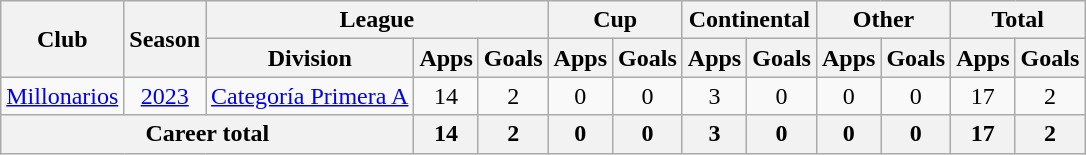<table class=wikitable style=text-align:center>
<tr>
<th rowspan="2">Club</th>
<th rowspan="2">Season</th>
<th colspan="3">League</th>
<th colspan="2">Cup</th>
<th colspan="2">Continental</th>
<th colspan="2">Other</th>
<th colspan="2">Total</th>
</tr>
<tr>
<th>Division</th>
<th>Apps</th>
<th>Goals</th>
<th>Apps</th>
<th>Goals</th>
<th>Apps</th>
<th>Goals</th>
<th>Apps</th>
<th>Goals</th>
<th>Apps</th>
<th>Goals</th>
</tr>
<tr>
<td><a href='#'>Millonarios</a></td>
<td><a href='#'>2023</a></td>
<td><a href='#'>Categoría Primera A</a></td>
<td>14</td>
<td>2</td>
<td>0</td>
<td>0</td>
<td>3</td>
<td>0</td>
<td>0</td>
<td>0</td>
<td>17</td>
<td>2</td>
</tr>
<tr>
<th colspan="3"><strong>Career total</strong></th>
<th>14</th>
<th>2</th>
<th>0</th>
<th>0</th>
<th>3</th>
<th>0</th>
<th>0</th>
<th>0</th>
<th>17</th>
<th>2</th>
</tr>
</table>
